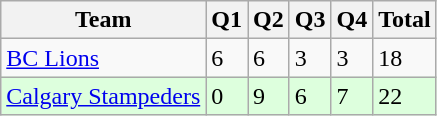<table class="wikitable">
<tr>
<th>Team</th>
<th>Q1</th>
<th>Q2</th>
<th>Q3</th>
<th>Q4</th>
<th>Total</th>
</tr>
<tr>
<td><a href='#'>BC Lions</a></td>
<td>6</td>
<td>6</td>
<td>3</td>
<td>3</td>
<td>18</td>
</tr>
<tr style="background-color:#DDFFDD">
<td><a href='#'>Calgary Stampeders</a></td>
<td>0</td>
<td>9</td>
<td>6</td>
<td>7</td>
<td>22</td>
</tr>
</table>
